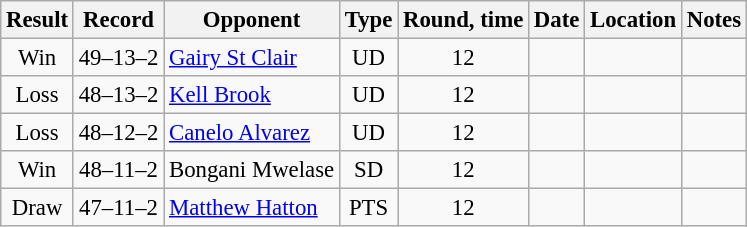<table class="wikitable" style="text-align:center; font-size:95%">
<tr>
<th>Result</th>
<th>Record</th>
<th>Opponent</th>
<th>Type</th>
<th>Round, time</th>
<th>Date</th>
<th>Location</th>
<th>Notes</th>
</tr>
<tr>
<td>Win</td>
<td>49–13–2</td>
<td style="text-align:left;"> <a href='#'>Gairy St Clair</a></td>
<td>UD</td>
<td>12</td>
<td></td>
<td style="text-align:left;"> </td>
<td style="text-align:left;"></td>
</tr>
<tr>
<td>Loss</td>
<td>48–13–2</td>
<td style="text-align:left;"> <a href='#'>Kell Brook</a></td>
<td>UD</td>
<td>12</td>
<td></td>
<td style="text-align:left;"> </td>
<td style="text-align:left;"></td>
</tr>
<tr>
<td>Loss</td>
<td>48–12–2</td>
<td style="text-align:left;"> <a href='#'>Canelo Alvarez</a></td>
<td>UD</td>
<td>12</td>
<td></td>
<td style="text-align:left;"> </td>
<td style="text-align:left;"></td>
</tr>
<tr>
<td>Win</td>
<td>48–11–2</td>
<td style="text-align:left;"> Bongani Mwelase</td>
<td>SD</td>
<td>12</td>
<td></td>
<td style="text-align:left;"> </td>
<td style="text-align:left;"></td>
</tr>
<tr>
<td>Draw</td>
<td>47–11–2</td>
<td style="text-align:left;"> <a href='#'>Matthew Hatton</a></td>
<td>PTS</td>
<td>12</td>
<td></td>
<td style="text-align:left;"> </td>
<td style="text-align:left;"></td>
</tr>
</table>
